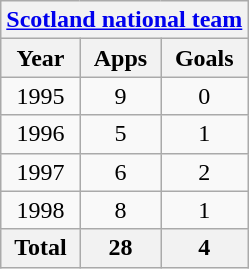<table class="wikitable" style="text-align:center">
<tr>
<th colspan=3><a href='#'>Scotland national team</a></th>
</tr>
<tr>
<th>Year</th>
<th>Apps</th>
<th>Goals</th>
</tr>
<tr>
<td>1995</td>
<td>9</td>
<td>0</td>
</tr>
<tr>
<td>1996</td>
<td>5</td>
<td>1</td>
</tr>
<tr>
<td>1997</td>
<td>6</td>
<td>2</td>
</tr>
<tr>
<td>1998</td>
<td>8</td>
<td>1</td>
</tr>
<tr>
<th>Total</th>
<th>28</th>
<th>4</th>
</tr>
</table>
